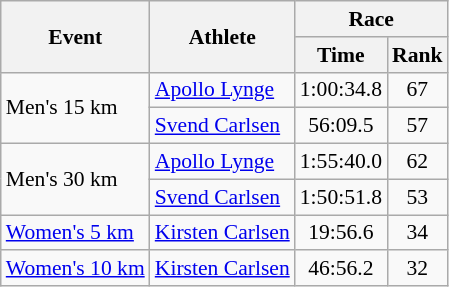<table class="wikitable" border="1" style="font-size:90%">
<tr>
<th rowspan=2>Event</th>
<th rowspan=2>Athlete</th>
<th colspan=2>Race</th>
</tr>
<tr>
<th>Time</th>
<th>Rank</th>
</tr>
<tr>
<td rowspan=2>Men's 15 km</td>
<td><a href='#'>Apollo Lynge</a></td>
<td align=center>1:00:34.8</td>
<td align=center>67</td>
</tr>
<tr>
<td><a href='#'>Svend Carlsen</a></td>
<td align=center>56:09.5</td>
<td align=center>57</td>
</tr>
<tr>
<td rowspan=2>Men's 30 km</td>
<td><a href='#'>Apollo Lynge</a></td>
<td align=center>1:55:40.0</td>
<td align=center>62</td>
</tr>
<tr>
<td><a href='#'>Svend Carlsen</a></td>
<td align=center>1:50:51.8</td>
<td align=center>53</td>
</tr>
<tr>
<td><a href='#'>Women's 5 km</a></td>
<td><a href='#'>Kirsten Carlsen</a></td>
<td align=center>19:56.6</td>
<td align=center>34</td>
</tr>
<tr>
<td><a href='#'>Women's 10 km</a></td>
<td><a href='#'>Kirsten Carlsen</a></td>
<td align=center>46:56.2</td>
<td align=center>32</td>
</tr>
</table>
